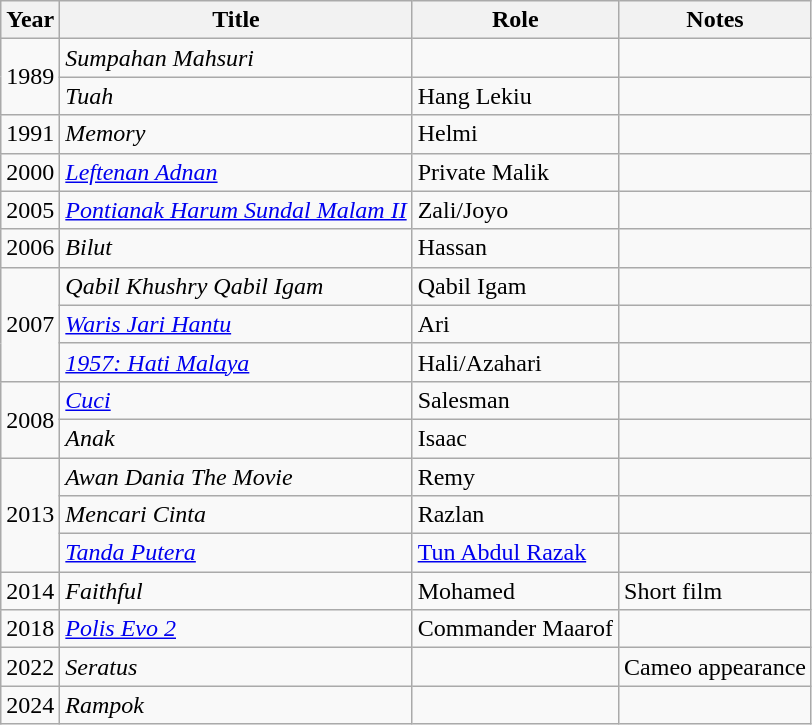<table class="wikitable">
<tr>
<th>Year</th>
<th>Title</th>
<th>Role</th>
<th>Notes</th>
</tr>
<tr>
<td rowspan="2">1989</td>
<td><em>Sumpahan Mahsuri</em></td>
<td></td>
<td></td>
</tr>
<tr>
<td><em>Tuah</em></td>
<td>Hang Lekiu</td>
<td></td>
</tr>
<tr>
<td>1991</td>
<td><em>Memory</em></td>
<td>Helmi</td>
<td></td>
</tr>
<tr>
<td>2000</td>
<td><em><a href='#'>Leftenan Adnan</a></em></td>
<td>Private Malik</td>
<td></td>
</tr>
<tr>
<td>2005</td>
<td><em><a href='#'>Pontianak Harum Sundal Malam II</a></em></td>
<td>Zali/Joyo</td>
<td></td>
</tr>
<tr>
<td>2006</td>
<td><em>Bilut</em></td>
<td>Hassan</td>
<td></td>
</tr>
<tr>
<td rowspan="3">2007</td>
<td><em>Qabil Khushry Qabil Igam</em></td>
<td>Qabil Igam</td>
<td></td>
</tr>
<tr>
<td><em><a href='#'>Waris Jari Hantu</a></em></td>
<td>Ari</td>
<td></td>
</tr>
<tr>
<td><em><a href='#'>1957: Hati Malaya</a></em></td>
<td>Hali/Azahari</td>
<td></td>
</tr>
<tr>
<td rowspan="2">2008</td>
<td><em><a href='#'>Cuci</a></em></td>
<td>Salesman</td>
<td></td>
</tr>
<tr>
<td><em>Anak</em></td>
<td>Isaac</td>
<td></td>
</tr>
<tr>
<td rowspan="3">2013</td>
<td><em>Awan Dania The Movie</em></td>
<td>Remy</td>
<td></td>
</tr>
<tr>
<td><em>Mencari Cinta</em></td>
<td>Razlan</td>
<td></td>
</tr>
<tr>
<td><em><a href='#'>Tanda Putera</a></em></td>
<td><a href='#'>Tun Abdul Razak</a></td>
<td></td>
</tr>
<tr>
<td>2014</td>
<td><em>Faithful</em></td>
<td>Mohamed</td>
<td>Short film</td>
</tr>
<tr>
<td>2018</td>
<td><em><a href='#'>Polis Evo 2</a></em></td>
<td>Commander Maarof</td>
<td></td>
</tr>
<tr>
<td>2022</td>
<td><em>Seratus</em></td>
<td></td>
<td>Cameo appearance</td>
</tr>
<tr>
<td>2024</td>
<td><em>Rampok</em></td>
<td></td>
<td></td>
</tr>
</table>
